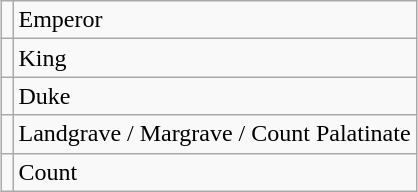<table class="wikitable" style="margin-left: auto; margin-right: auto;">
<tr>
<td></td>
<td>Emperor</td>
</tr>
<tr>
<td></td>
<td>King</td>
</tr>
<tr>
<td></td>
<td>Duke</td>
</tr>
<tr>
<td></td>
<td>Landgrave / Margrave / Count Palatinate</td>
</tr>
<tr>
<td></td>
<td>Count</td>
</tr>
</table>
